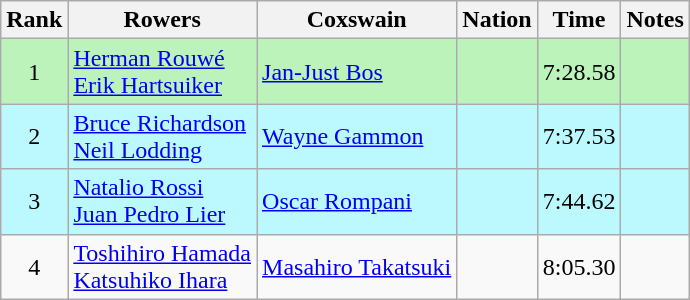<table class="wikitable sortable" style="text-align:center">
<tr>
<th>Rank</th>
<th>Rowers</th>
<th>Coxswain</th>
<th>Nation</th>
<th>Time</th>
<th>Notes</th>
</tr>
<tr bgcolor=bbf3bb>
<td>1</td>
<td align=left><a href='#'>Herman Rouwé</a> <br> <a href='#'>Erik Hartsuiker</a></td>
<td align=left><a href='#'>Jan-Just Bos</a></td>
<td align=left></td>
<td>7:28.58</td>
<td></td>
</tr>
<tr bgcolor=bbf9ff>
<td>2</td>
<td align=left><a href='#'>Bruce Richardson</a> <br> <a href='#'>Neil Lodding</a></td>
<td align=left><a href='#'>Wayne Gammon</a></td>
<td align=left></td>
<td>7:37.53</td>
<td></td>
</tr>
<tr bgcolor=bbf9ff>
<td>3</td>
<td align=left><a href='#'>Natalio Rossi</a> <br> <a href='#'>Juan Pedro Lier</a></td>
<td align=left><a href='#'>Oscar Rompani</a></td>
<td align=left></td>
<td>7:44.62</td>
<td></td>
</tr>
<tr>
<td>4</td>
<td align=left><a href='#'>Toshihiro Hamada</a> <br> <a href='#'>Katsuhiko Ihara</a></td>
<td align=left><a href='#'>Masahiro Takatsuki</a></td>
<td align=left></td>
<td>8:05.30</td>
<td></td>
</tr>
</table>
